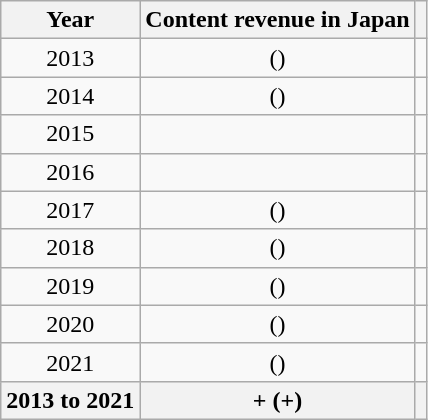<table class="wikitable sortable" style="text-align:center">
<tr>
<th>Year</th>
<th>Content revenue in Japan</th>
<th class="unsortable"></th>
</tr>
<tr>
<td>2013</td>
<td> ()</td>
<td></td>
</tr>
<tr>
<td>2014</td>
<td> ()</td>
<td></td>
</tr>
<tr>
<td>2015</td>
<td></td>
<td></td>
</tr>
<tr>
<td>2016</td>
<td></td>
<td></td>
</tr>
<tr>
<td>2017</td>
<td> ()</td>
<td></td>
</tr>
<tr>
<td>2018</td>
<td> ()</td>
<td></td>
</tr>
<tr>
<td>2019</td>
<td> ()</td>
<td></td>
</tr>
<tr>
<td>2020</td>
<td> ()</td>
<td></td>
</tr>
<tr>
<td>2021</td>
<td> ()</td>
<td></td>
</tr>
<tr>
<th>2013 to 2021</th>
<th>+ (+)</th>
<th></th>
</tr>
</table>
